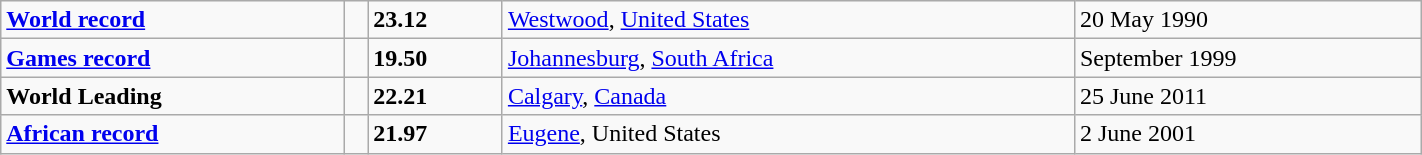<table class="wikitable" width=75%>
<tr>
<td><strong><a href='#'>World record</a></strong></td>
<td></td>
<td><strong>23.12</strong></td>
<td><a href='#'>Westwood</a>, <a href='#'>United States</a></td>
<td>20 May 1990</td>
</tr>
<tr>
<td><strong><a href='#'>Games record</a></strong></td>
<td></td>
<td><strong>19.50</strong></td>
<td><a href='#'>Johannesburg</a>, <a href='#'>South Africa</a></td>
<td>September 1999</td>
</tr>
<tr>
<td><strong>World Leading</strong></td>
<td></td>
<td><strong>22.21</strong></td>
<td><a href='#'>Calgary</a>, <a href='#'>Canada</a></td>
<td>25 June 2011</td>
</tr>
<tr>
<td><strong><a href='#'>African record</a></strong></td>
<td></td>
<td><strong>21.97</strong></td>
<td><a href='#'>Eugene</a>, United States</td>
<td>2 June 2001</td>
</tr>
</table>
